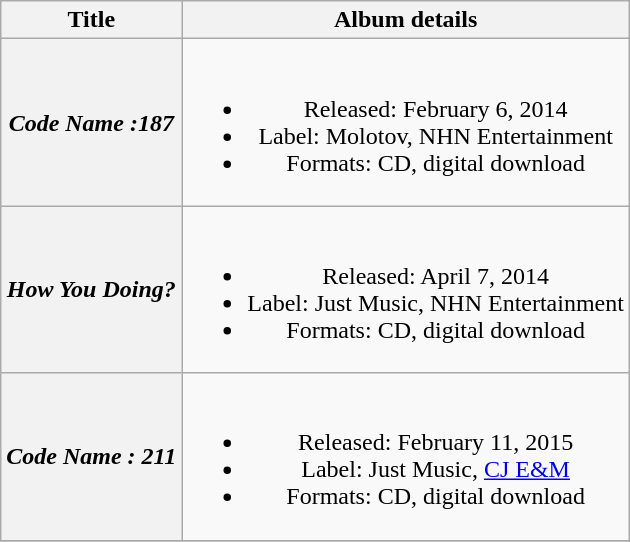<table class="wikitable plainrowheaders" style="text-align:center;">
<tr>
<th scope="col">Title</th>
<th scope="col">Album details</th>
</tr>
<tr>
<th scope="row"><em>Code Name :187</em></th>
<td><br><ul><li>Released: February 6, 2014</li><li>Label: Molotov, NHN Entertainment</li><li>Formats: CD, digital download</li></ul></td>
</tr>
<tr>
<th scope="row"><em>How You Doing?</em></th>
<td><br><ul><li>Released: April 7, 2014</li><li>Label: Just Music, NHN Entertainment</li><li>Formats: CD, digital download</li></ul></td>
</tr>
<tr>
<th scope="row"><em>Code Name : 211</em></th>
<td><br><ul><li>Released: February 11, 2015</li><li>Label: Just Music, <a href='#'>CJ E&M</a></li><li>Formats: CD, digital download</li></ul></td>
</tr>
<tr>
</tr>
</table>
